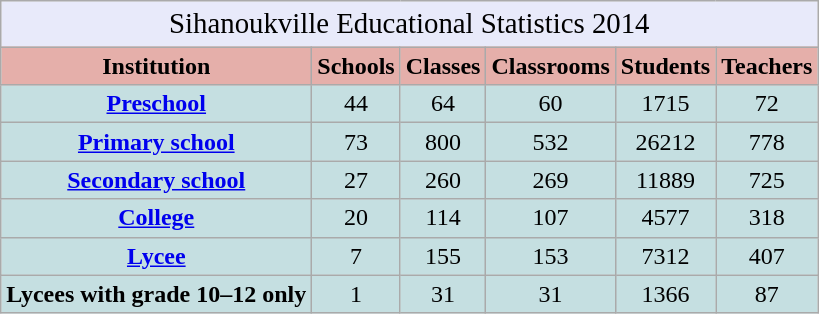<table class="wikitable" style="float:left;" "text-align:center;font-size:90%;"|>
<tr>
<td colspan="262" style="text-align:center;font-size:120%;background:#E8EAFA;">Sihanoukville Educational Statistics 2014</td>
</tr>
<tr>
<th style="background:#e5afaa; color:#000; height:17px;">Institution</th>
<th style="background:#e5afaa; color:#000;">Schools</th>
<th style="background:#e5afaa; color:#000;">Classes</th>
<th style="background:#e5afaa; color:#000;">Classrooms</th>
<th style="background:#e5afaa; color:#000;">Students</th>
<th style="background:#e5afaa; color:#000;">Teachers</th>
</tr>
<tr>
<th style="background:#c5dfe1; color:#000; height:16px;"><a href='#'>Preschool</a></th>
<td style="text-align:center; background:#c5dfe1; color:#000;">44</td>
<td style="text-align:center; background:#c5dfe1; color:#000;">64</td>
<td style="text-align:center; background:#c5dfe1; color:#000;">60</td>
<td style="text-align:center; background:#c5dfe1; color:#000;">1715</td>
<td style="text-align:center; background:#c5dfe1; color:#000;">72</td>
</tr>
<tr>
<th style="background:#c5dfe1; color:#000; height:16px;"><a href='#'>Primary school</a></th>
<td style="text-align:center; background:#c5dfe1; color:#000;">73</td>
<td style="text-align:center; background:#c5dfe1; color:#000;">800</td>
<td style="text-align:center; background:#c5dfe1; color:#000;">532</td>
<td style="text-align:center; background:#c5dfe1; color:#000;">26212</td>
<td style="text-align:center; background:#c5dfe1; color:#000;">778</td>
</tr>
<tr>
<th style="background:#c5dfe1; color:#000; height:16px;"><a href='#'>Secondary school</a></th>
<td style="text-align:center; background:#c5dfe1; color:#000;">27</td>
<td style="text-align:center; background:#c5dfe1; color:#000;">260</td>
<td style="text-align:center; background:#c5dfe1; color:#000;">269</td>
<td style="text-align:center; background:#c5dfe1; color:#000;">11889</td>
<td style="text-align:center; background:#c5dfe1; color:#000;">725</td>
</tr>
<tr>
<th style="background:#c5dfe1; color:#000; height:16px;"><a href='#'>College</a></th>
<td style="text-align:center; background:#c5dfe1; color:#000;">20</td>
<td style="text-align:center; background:#c5dfe1; color:#000;">114</td>
<td style="text-align:center; background:#c5dfe1; color:#000;">107</td>
<td style="text-align:center; background:#c5dfe1; color:#000;">4577</td>
<td style="text-align:center; background:#c5dfe1; color:#000;">318</td>
</tr>
<tr>
<th style="background:#c5dfe1; color:#000; height:16px;"><a href='#'>Lycee</a></th>
<td style="text-align:center; background:#c5dfe1; color:#000;">7</td>
<td style="text-align:center; background:#c5dfe1; color:#000;">155</td>
<td style="text-align:center; background:#c5dfe1; color:#000;">153</td>
<td style="text-align:center; background:#c5dfe1; color:#000;">7312</td>
<td style="text-align:center; background:#c5dfe1; color:#000;">407</td>
</tr>
<tr>
<th style="background:#c5dfe1; color:#000; height:16px;">Lycees with grade 10–12 only</th>
<td style="text-align:center; background:#c5dfe1; color:#000;">1</td>
<td style="text-align:center; background:#c5dfe1; color:#000;">31</td>
<td style="text-align:center; background:#c5dfe1; color:#000;">31</td>
<td style="text-align:center; background:#c5dfe1; color:#000;">1366</td>
<td style="text-align:center; background:#c5dfe1; color:#000;">87</td>
</tr>
</table>
